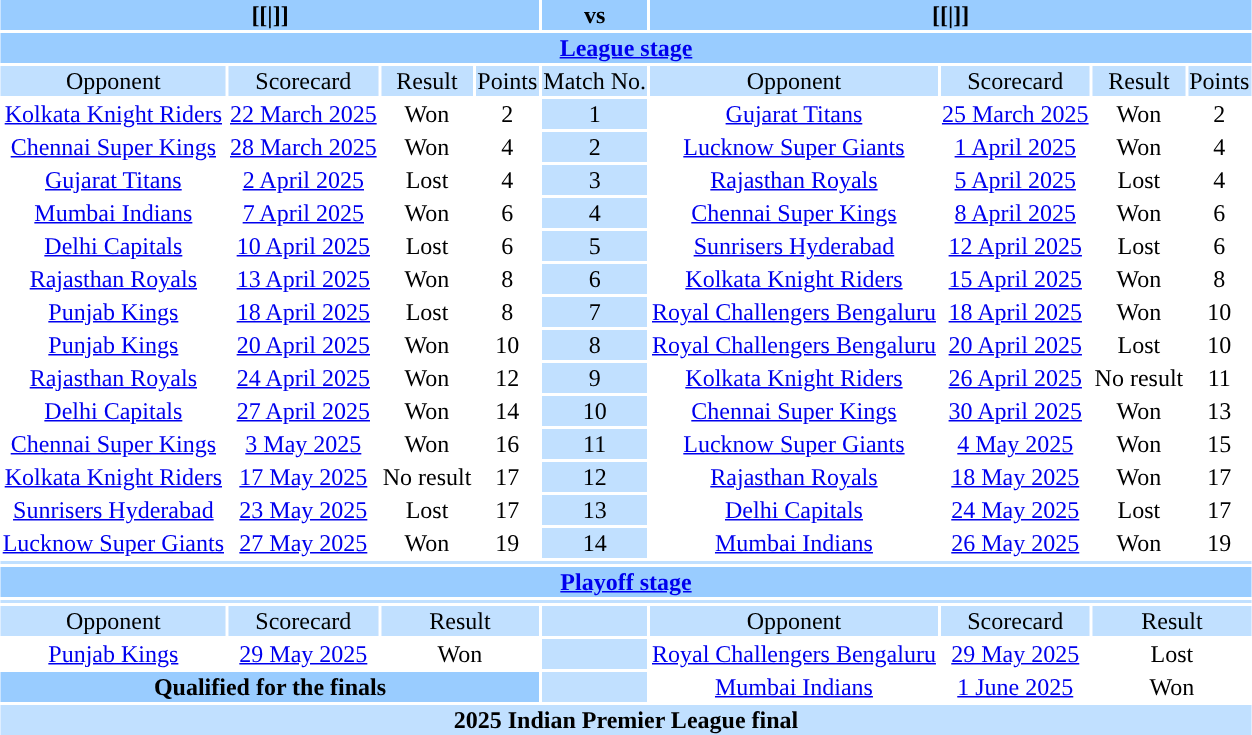<table style="text-align:center;margin:auto;">
<tr style="vertical-align:top;background:#99CCFF">
<th colspan="4" style="background:#">[[|<span></span>]]</th>
<th>vs</th>
<th colspan="4" style="background:#">[[|<span></span>]]</th>
</tr>
<tr style="vertical-align:top;background:#99CCFF">
<th colspan="9"><a href='#'>League stage</a></th>
</tr>
<tr style="vertical-align:top;background:#C1E0FF">
<td>Opponent</td>
<td>Scorecard</td>
<td>Result</td>
<td>Points</td>
<td>Match No.</td>
<td>Opponent</td>
<td>Scorecard</td>
<td>Result</td>
<td>Points</td>
</tr>
<tr>
<td style="text-align:center;margin:auto;"><a href='#'>Kolkata Knight Riders</a></td>
<td><a href='#'>22 March 2025</a></td>
<td>Won</td>
<td>2</td>
<td style="background:#C1E0FF">1</td>
<td style="text-align:center"><a href='#'>Gujarat Titans</a></td>
<td><a href='#'>25 March 2025</a></td>
<td>Won</td>
<td>2</td>
</tr>
<tr>
<td style="text-align:center"><a href='#'>Chennai Super Kings</a></td>
<td><a href='#'>28 March 2025</a></td>
<td>Won</td>
<td>4</td>
<td style="background:#C1E0FF">2</td>
<td style="text-align:center"><a href='#'>Lucknow Super Giants</a></td>
<td><a href='#'>1 April 2025</a></td>
<td>Won</td>
<td>4</td>
</tr>
<tr>
<td style="text-align:center"><a href='#'>Gujarat Titans</a></td>
<td><a href='#'>2 April 2025</a></td>
<td>Lost</td>
<td>4</td>
<td style="background:#C1E0FF">3</td>
<td style="text-align:center"><a href='#'>Rajasthan Royals</a></td>
<td><a href='#'>5 April 2025</a></td>
<td>Lost</td>
<td>4</td>
</tr>
<tr>
<td style="text-align:center"><a href='#'>Mumbai Indians</a></td>
<td><a href='#'>7 April 2025</a></td>
<td>Won</td>
<td>6</td>
<td style="background:#C1E0FF">4</td>
<td style="text-align:center"><a href='#'>Chennai Super Kings</a></td>
<td><a href='#'>8 April 2025</a></td>
<td>Won</td>
<td>6</td>
</tr>
<tr>
<td style="text-align:center"><a href='#'>Delhi Capitals</a></td>
<td><a href='#'>10 April 2025</a></td>
<td>Lost</td>
<td>6</td>
<td style="background:#C1E0FF">5</td>
<td style="text-align:center"><a href='#'>Sunrisers Hyderabad</a></td>
<td><a href='#'>12 April 2025</a></td>
<td>Lost</td>
<td>6</td>
</tr>
<tr>
<td style="text-align:center"><a href='#'>Rajasthan Royals</a></td>
<td><a href='#'>13 April 2025</a></td>
<td>Won</td>
<td>8</td>
<td style="background:#C1E0FF">6</td>
<td style="text-align:center"><a href='#'>Kolkata Knight Riders</a></td>
<td><a href='#'>15 April 2025</a></td>
<td>Won</td>
<td>8</td>
</tr>
<tr>
<td style="text-align:center"><a href='#'>Punjab Kings</a></td>
<td><a href='#'>18 April 2025</a></td>
<td>Lost</td>
<td>8</td>
<td style="background:#C1E0FF">7</td>
<td style="text-align:center"><a href='#'>Royal Challengers Bengaluru</a></td>
<td><a href='#'>18 April 2025</a></td>
<td>Won</td>
<td>10</td>
</tr>
<tr>
<td style="text-align:center"><a href='#'>Punjab Kings</a></td>
<td><a href='#'>20 April 2025</a></td>
<td>Won</td>
<td>10</td>
<td style="background:#C1E0FF">8</td>
<td style="text-align:center"><a href='#'>Royal Challengers Bengaluru</a></td>
<td><a href='#'>20 April 2025</a></td>
<td>Lost</td>
<td>10</td>
</tr>
<tr>
<td style="text-align:center"><a href='#'>Rajasthan Royals</a></td>
<td><a href='#'>24 April 2025</a></td>
<td>Won</td>
<td>12</td>
<td style="background:#C1E0FF">9</td>
<td style="text-align:center"><a href='#'>Kolkata Knight Riders</a></td>
<td><a href='#'>26 April 2025</a></td>
<td>No result</td>
<td>11</td>
</tr>
<tr>
<td style="text-align:center"><a href='#'>Delhi Capitals</a></td>
<td><a href='#'>27 April 2025</a></td>
<td>Won</td>
<td>14</td>
<td style="background:#C1E0FF">10</td>
<td style="text-align:center"><a href='#'>Chennai Super Kings</a></td>
<td><a href='#'>30 April 2025</a></td>
<td>Won</td>
<td>13</td>
</tr>
<tr>
<td style="text-align:center"><a href='#'>Chennai Super Kings</a></td>
<td><a href='#'>3 May 2025</a></td>
<td>Won</td>
<td>16</td>
<td style="background:#C1E0FF">11</td>
<td style="text-align:center"><a href='#'>Lucknow Super Giants</a></td>
<td><a href='#'>4 May 2025</a></td>
<td>Won</td>
<td>15</td>
</tr>
<tr>
<td style="text-align:center"><a href='#'>Kolkata Knight Riders</a></td>
<td><a href='#'>17 May 2025</a></td>
<td>No result</td>
<td>17</td>
<td style="background:#C1E0FF">12</td>
<td style="text-align:center"><a href='#'>Rajasthan Royals</a></td>
<td><a href='#'>18 May 2025</a></td>
<td>Won</td>
<td>17</td>
</tr>
<tr>
<td style="text-align:center"><a href='#'>Sunrisers Hyderabad</a></td>
<td><a href='#'>23 May 2025</a></td>
<td>Lost</td>
<td>17</td>
<td style="background:#C1E0FF">13</td>
<td style="text-align:center"><a href='#'>Delhi Capitals</a></td>
<td><a href='#'>24 May 2025</a></td>
<td>Lost</td>
<td>17</td>
</tr>
<tr>
<td style="text-align:center"><a href='#'>Lucknow Super Giants </a></td>
<td><a href='#'>27 May 2025</a></td>
<td>Won</td>
<td>19</td>
<td style="background:#C1E0FF">14</td>
<td style="text-align:center"><a href='#'>Mumbai Indians</a></td>
<td><a href='#'>26 May 2025</a></td>
<td>Won</td>
<td>19</td>
</tr>
<tr>
<td colspan="9" style="text-align:left;background:#C1E0FF;"></td>
</tr>
<tr style="vertical-align:top;background:#99CCFF">
<th colspan="9"><a href='#'>Playoff stage</a></th>
</tr>
<tr style="text-align:left;background:#C1E0FF">
<td colspan="9"></td>
</tr>
<tr style="vertical-align:top;background:#C1E0FF">
<td>Opponent</td>
<td>Scorecard</td>
<td colspan="2">Result</td>
<td></td>
<td>Opponent</td>
<td>Scorecard</td>
<td colspan="2">Result</td>
</tr>
<tr>
<td style="text-align:center"><a href='#'>Punjab Kings</a></td>
<td><a href='#'>29 May 2025</a></td>
<td colspan="2">Won</td>
<td style="background:#C1E0FF"></td>
<td style="text-align:center"><a href='#'>Royal Challengers Bengaluru</a></td>
<td><a href='#'>29 May 2025</a></td>
<td colspan="2">Lost</td>
</tr>
<tr>
<th colspan="4" style="text-align:center;background:#99CCFF">Qualified for the finals</th>
<td style="background:#C1E0FF"></td>
<td style="text-align:center"><a href='#'>Mumbai Indians</a></td>
<td><a href='#'>1 June 2025</a></td>
<td colspan="2">Won</td>
</tr>
<tr style="vertical-align:top;background:#C1E0FF">
<th colspan="9"><strong>2025 Indian Premier League final</strong></th>
</tr>
</table>
